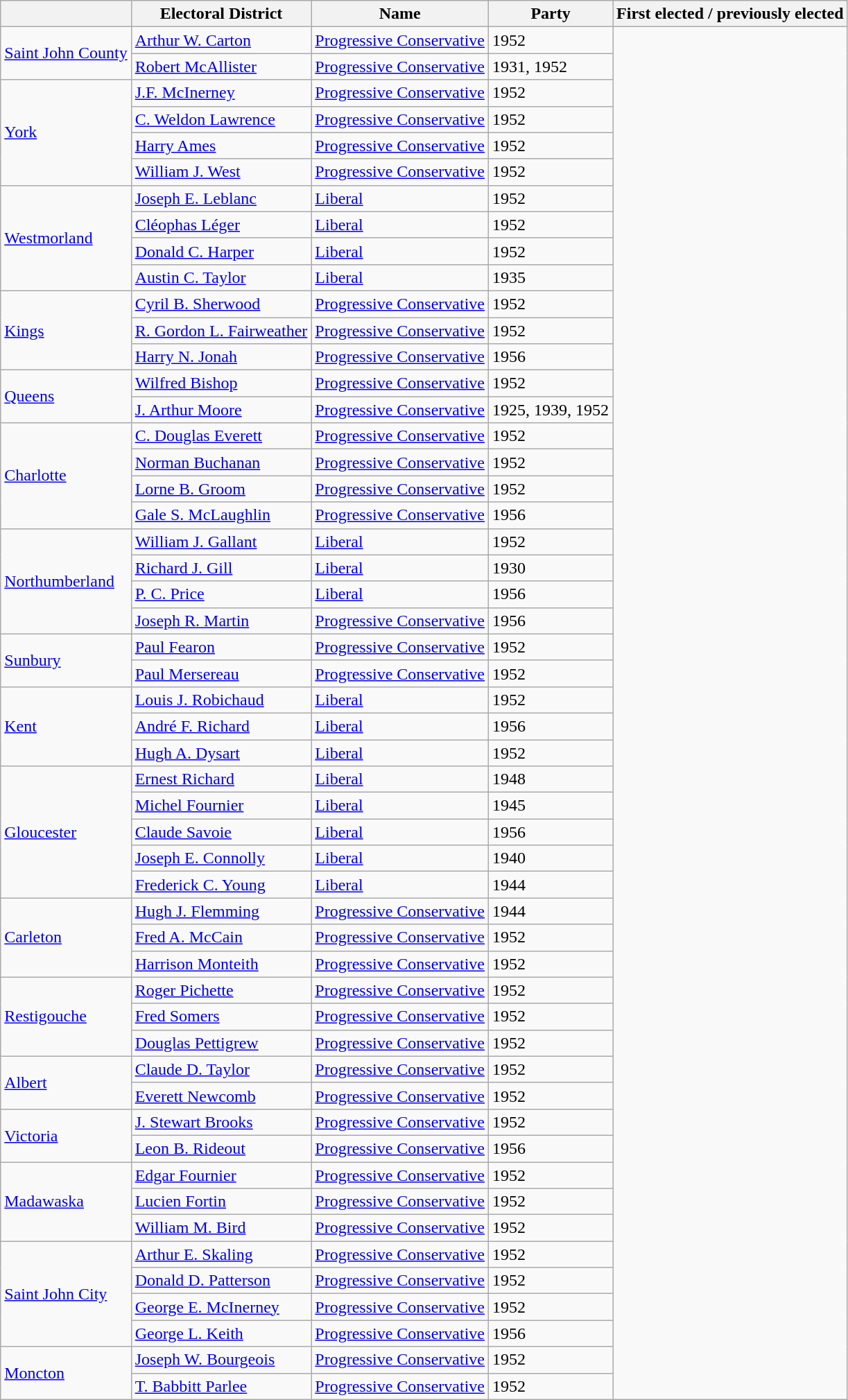<table class="wikitable sortable">
<tr>
<th></th>
<th>Electoral District</th>
<th>Name</th>
<th>Party</th>
<th>First elected / previously elected</th>
</tr>
<tr>
<td rowspan="2"><a href='#'>Saint John County</a></td>
<td><a href='#'>Arthur W. Carton</a></td>
<td><a href='#'>Progressive Conservative</a></td>
<td>1952</td>
</tr>
<tr>
<td><a href='#'>Robert McAllister</a></td>
<td><a href='#'>Progressive Conservative</a></td>
<td>1931, 1952</td>
</tr>
<tr>
<td rowspan="4"><a href='#'>York</a></td>
<td><a href='#'>J.F. McInerney</a></td>
<td><a href='#'>Progressive Conservative</a></td>
<td>1952</td>
</tr>
<tr>
<td><a href='#'>C. Weldon Lawrence</a></td>
<td><a href='#'>Progressive Conservative</a></td>
<td>1952</td>
</tr>
<tr>
<td><a href='#'>Harry Ames</a></td>
<td><a href='#'>Progressive Conservative</a></td>
<td>1952</td>
</tr>
<tr>
<td><a href='#'>William J. West</a></td>
<td><a href='#'>Progressive Conservative</a></td>
<td>1952</td>
</tr>
<tr>
<td rowspan="4"><a href='#'>Westmorland</a></td>
<td><a href='#'>Joseph E. Leblanc</a></td>
<td><a href='#'>Liberal</a></td>
<td>1952</td>
</tr>
<tr>
<td><a href='#'>Cléophas Léger</a></td>
<td><a href='#'>Liberal</a></td>
<td>1952</td>
</tr>
<tr>
<td><a href='#'>Donald C. Harper</a></td>
<td><a href='#'>Liberal</a></td>
<td>1952</td>
</tr>
<tr>
<td><a href='#'>Austin C. Taylor</a></td>
<td><a href='#'>Liberal</a></td>
<td>1935</td>
</tr>
<tr>
<td rowspan="3"><a href='#'>Kings</a></td>
<td><a href='#'>Cyril B. Sherwood</a></td>
<td><a href='#'>Progressive Conservative</a></td>
<td>1952</td>
</tr>
<tr>
<td><a href='#'>R. Gordon L. Fairweather</a></td>
<td><a href='#'>Progressive Conservative</a></td>
<td>1952</td>
</tr>
<tr>
<td><a href='#'>Harry N. Jonah</a></td>
<td><a href='#'>Progressive Conservative</a></td>
<td>1956</td>
</tr>
<tr>
<td rowspan="2"><a href='#'>Queens</a></td>
<td><a href='#'>Wilfred Bishop</a></td>
<td><a href='#'>Progressive Conservative</a></td>
<td>1952</td>
</tr>
<tr>
<td><a href='#'>J. Arthur Moore</a></td>
<td><a href='#'>Progressive Conservative</a></td>
<td>1925, 1939, 1952</td>
</tr>
<tr>
<td rowspan="4"><a href='#'>Charlotte</a></td>
<td><a href='#'>C. Douglas Everett</a></td>
<td><a href='#'>Progressive Conservative</a></td>
<td>1952</td>
</tr>
<tr>
<td><a href='#'>Norman Buchanan</a></td>
<td><a href='#'>Progressive Conservative</a></td>
<td>1952</td>
</tr>
<tr>
<td><a href='#'>Lorne B. Groom</a></td>
<td><a href='#'>Progressive Conservative</a></td>
<td>1952</td>
</tr>
<tr>
<td><a href='#'>Gale S. McLaughlin</a></td>
<td><a href='#'>Progressive Conservative</a></td>
<td>1956</td>
</tr>
<tr>
<td rowspan="4"><a href='#'>Northumberland</a></td>
<td><a href='#'>William J. Gallant</a></td>
<td><a href='#'>Liberal</a></td>
<td>1952</td>
</tr>
<tr>
<td><a href='#'>Richard J. Gill</a></td>
<td><a href='#'>Liberal</a></td>
<td>1930</td>
</tr>
<tr>
<td><a href='#'>P. C. Price</a></td>
<td><a href='#'>Liberal</a></td>
<td>1956</td>
</tr>
<tr>
<td><a href='#'>Joseph R. Martin</a></td>
<td><a href='#'>Progressive Conservative</a></td>
<td>1956</td>
</tr>
<tr>
<td rowspan="2"><a href='#'>Sunbury</a></td>
<td><a href='#'>Paul Fearon</a></td>
<td><a href='#'>Progressive Conservative</a></td>
<td>1952</td>
</tr>
<tr>
<td><a href='#'>Paul Mersereau</a></td>
<td><a href='#'>Progressive Conservative</a></td>
<td>1952</td>
</tr>
<tr>
<td rowspan="3"><a href='#'>Kent</a></td>
<td><a href='#'>Louis J. Robichaud</a></td>
<td><a href='#'>Liberal</a></td>
<td>1952</td>
</tr>
<tr>
<td><a href='#'>André F. Richard</a></td>
<td><a href='#'>Liberal</a></td>
<td>1956</td>
</tr>
<tr>
<td><a href='#'>Hugh A. Dysart</a></td>
<td><a href='#'>Liberal</a></td>
<td>1952</td>
</tr>
<tr>
<td rowspan="5"><a href='#'>Gloucester</a></td>
<td><a href='#'>Ernest Richard</a></td>
<td><a href='#'>Liberal</a></td>
<td>1948</td>
</tr>
<tr>
<td><a href='#'>Michel Fournier</a></td>
<td><a href='#'>Liberal</a></td>
<td>1945</td>
</tr>
<tr>
<td><a href='#'>Claude Savoie</a></td>
<td><a href='#'>Liberal</a></td>
<td>1956</td>
</tr>
<tr>
<td><a href='#'>Joseph E. Connolly</a></td>
<td><a href='#'>Liberal</a></td>
<td>1940</td>
</tr>
<tr>
<td><a href='#'>Frederick C. Young</a></td>
<td><a href='#'>Liberal</a></td>
<td>1944</td>
</tr>
<tr>
<td rowspan="3"><a href='#'>Carleton</a></td>
<td><a href='#'>Hugh J. Flemming</a></td>
<td><a href='#'>Progressive Conservative</a></td>
<td>1944</td>
</tr>
<tr>
<td><a href='#'>Fred A. McCain</a></td>
<td><a href='#'>Progressive Conservative</a></td>
<td>1952</td>
</tr>
<tr>
<td><a href='#'>Harrison Monteith</a></td>
<td><a href='#'>Progressive Conservative</a></td>
<td>1952</td>
</tr>
<tr>
<td rowspan="3"><a href='#'>Restigouche</a></td>
<td><a href='#'>Roger Pichette</a></td>
<td><a href='#'>Progressive Conservative</a></td>
<td>1952</td>
</tr>
<tr>
<td><a href='#'>Fred Somers</a></td>
<td><a href='#'>Progressive Conservative</a></td>
<td>1952</td>
</tr>
<tr>
<td><a href='#'>Douglas Pettigrew</a></td>
<td><a href='#'>Progressive Conservative</a></td>
<td>1952</td>
</tr>
<tr>
<td rowspan="2"><a href='#'>Albert</a></td>
<td><a href='#'>Claude D. Taylor</a></td>
<td><a href='#'>Progressive Conservative</a></td>
<td>1952</td>
</tr>
<tr>
<td><a href='#'>Everett Newcomb</a></td>
<td><a href='#'>Progressive Conservative</a></td>
<td>1952</td>
</tr>
<tr>
<td rowspan="2"><a href='#'>Victoria</a></td>
<td><a href='#'>J. Stewart Brooks</a></td>
<td><a href='#'>Progressive Conservative</a></td>
<td>1952</td>
</tr>
<tr>
<td><a href='#'>Leon B. Rideout</a></td>
<td><a href='#'>Progressive Conservative</a></td>
<td>1956</td>
</tr>
<tr>
<td rowspan="3"><a href='#'>Madawaska</a></td>
<td><a href='#'>Edgar Fournier</a></td>
<td><a href='#'>Progressive Conservative</a></td>
<td>1952</td>
</tr>
<tr>
<td><a href='#'>Lucien Fortin</a></td>
<td><a href='#'>Progressive Conservative</a></td>
<td>1952</td>
</tr>
<tr>
<td><a href='#'>William M. Bird</a></td>
<td><a href='#'>Progressive Conservative</a></td>
<td>1952</td>
</tr>
<tr>
<td rowspan="4"><a href='#'>Saint John City</a></td>
<td><a href='#'>Arthur E. Skaling</a></td>
<td><a href='#'>Progressive Conservative</a></td>
<td>1952</td>
</tr>
<tr>
<td><a href='#'>Donald D. Patterson</a></td>
<td><a href='#'>Progressive Conservative</a></td>
<td>1952</td>
</tr>
<tr>
<td><a href='#'>George E. McInerney</a></td>
<td><a href='#'>Progressive Conservative</a></td>
<td>1952</td>
</tr>
<tr>
<td><a href='#'>George L. Keith</a></td>
<td><a href='#'>Progressive Conservative</a></td>
<td>1956</td>
</tr>
<tr>
<td rowspan="2"><a href='#'>Moncton</a></td>
<td><a href='#'>Joseph W. Bourgeois</a></td>
<td><a href='#'>Progressive Conservative</a></td>
<td>1952</td>
</tr>
<tr>
<td><a href='#'>T. Babbitt Parlee</a></td>
<td><a href='#'>Progressive Conservative</a></td>
<td>1952</td>
</tr>
</table>
